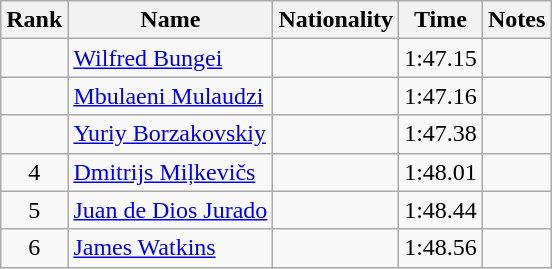<table class="wikitable sortable" style="text-align:center">
<tr>
<th>Rank</th>
<th>Name</th>
<th>Nationality</th>
<th>Time</th>
<th>Notes</th>
</tr>
<tr>
<td></td>
<td align="left"><a href='#'>Wilfred Bungei</a></td>
<td align=left></td>
<td>1:47.15</td>
<td></td>
</tr>
<tr>
<td></td>
<td align="left"><a href='#'>Mbulaeni Mulaudzi</a></td>
<td align=left></td>
<td>1:47.16</td>
<td></td>
</tr>
<tr>
<td></td>
<td align="left"><a href='#'>Yuriy Borzakovskiy</a></td>
<td align=left></td>
<td>1:47.38</td>
<td></td>
</tr>
<tr>
<td>4</td>
<td align="left"><a href='#'>Dmitrijs Miļkevičs</a></td>
<td align=left></td>
<td>1:48.01</td>
<td></td>
</tr>
<tr>
<td>5</td>
<td align="left"><a href='#'>Juan de Dios Jurado</a></td>
<td align=left></td>
<td>1:48.44</td>
<td></td>
</tr>
<tr>
<td>6</td>
<td align="left"><a href='#'>James Watkins</a></td>
<td align=left></td>
<td>1:48.56</td>
<td></td>
</tr>
</table>
